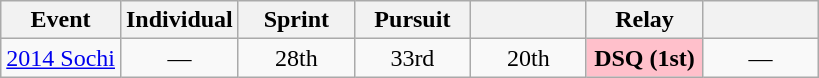<table class="wikitable" style="text-align: center;">
<tr ">
<th>Event</th>
<th style="width:70px;">Individual</th>
<th style="width:70px;">Sprint</th>
<th style="width:70px;">Pursuit</th>
<th style="width:70px;"></th>
<th style="width:70px;">Relay</th>
<th style="width:70px;"></th>
</tr>
<tr>
<td align=left> <a href='#'>2014 Sochi</a></td>
<td>—</td>
<td>28th</td>
<td>33rd</td>
<td>20th</td>
<td style="background:pink;"><strong>DSQ (1st)</strong></td>
<td>—</td>
</tr>
</table>
